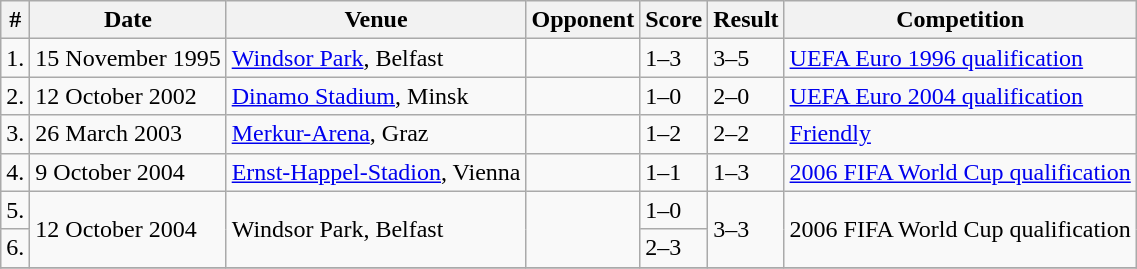<table class="wikitable">
<tr>
<th>#</th>
<th>Date</th>
<th>Venue</th>
<th>Opponent</th>
<th>Score</th>
<th>Result</th>
<th>Competition</th>
</tr>
<tr>
<td>1.</td>
<td>15 November 1995</td>
<td><a href='#'>Windsor Park</a>, Belfast</td>
<td></td>
<td>1–3</td>
<td>3–5</td>
<td><a href='#'>UEFA Euro 1996 qualification</a></td>
</tr>
<tr>
<td>2.</td>
<td>12 October 2002</td>
<td><a href='#'>Dinamo Stadium</a>, Minsk</td>
<td></td>
<td>1–0</td>
<td>2–0</td>
<td><a href='#'>UEFA Euro 2004 qualification</a></td>
</tr>
<tr>
<td>3.</td>
<td>26 March 2003</td>
<td><a href='#'>Merkur-Arena</a>, Graz</td>
<td></td>
<td>1–2</td>
<td>2–2</td>
<td><a href='#'>Friendly</a></td>
</tr>
<tr>
<td>4.</td>
<td>9 October 2004</td>
<td><a href='#'>Ernst-Happel-Stadion</a>, Vienna</td>
<td></td>
<td>1–1</td>
<td>1–3</td>
<td><a href='#'>2006 FIFA World Cup qualification</a></td>
</tr>
<tr>
<td>5.</td>
<td rowspan=2>12 October 2004</td>
<td rowspan=2>Windsor Park, Belfast</td>
<td rowspan=2></td>
<td>1–0</td>
<td rowspan=2>3–3</td>
<td rowspan=2>2006 FIFA World Cup qualification</td>
</tr>
<tr>
<td>6.</td>
<td>2–3</td>
</tr>
<tr>
</tr>
</table>
